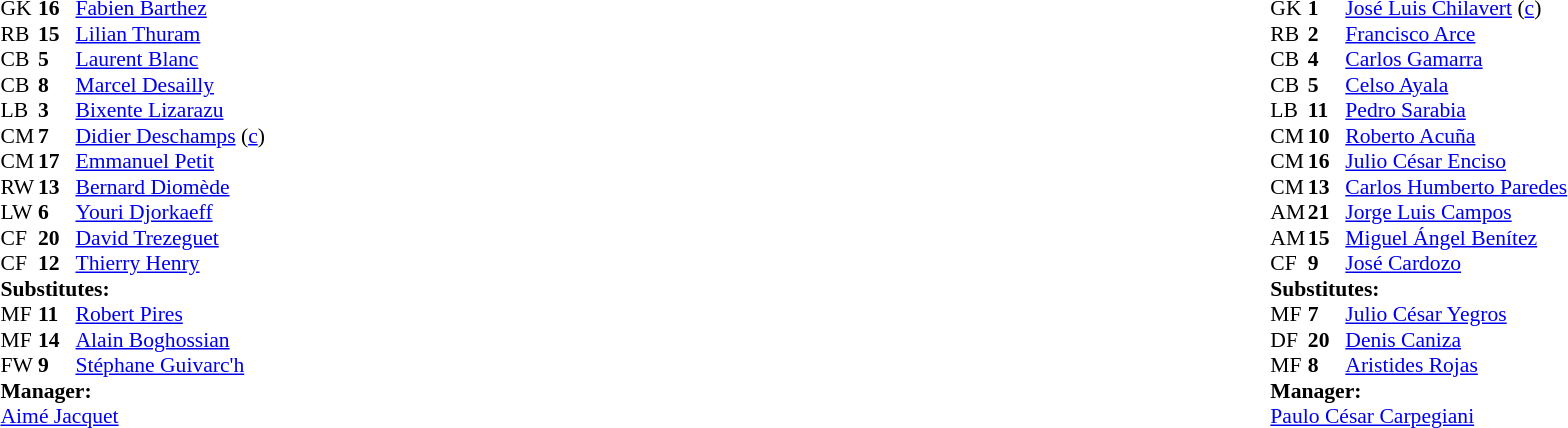<table style="width:100%">
<tr>
<td style="vertical-align:top; width:50%"><br><table style="font-size: 90%" cellspacing="0" cellpadding="0">
<tr>
<th width="25"></th>
<th width="25"></th>
</tr>
<tr>
<td>GK</td>
<td><strong>16</strong></td>
<td><a href='#'>Fabien Barthez</a></td>
</tr>
<tr>
<td>RB</td>
<td><strong>15</strong></td>
<td><a href='#'>Lilian Thuram</a></td>
</tr>
<tr>
<td>CB</td>
<td><strong>5</strong></td>
<td><a href='#'>Laurent Blanc</a></td>
</tr>
<tr>
<td>CB</td>
<td><strong>8</strong></td>
<td><a href='#'>Marcel Desailly</a></td>
</tr>
<tr>
<td>LB</td>
<td><strong>3</strong></td>
<td><a href='#'>Bixente Lizarazu</a></td>
</tr>
<tr>
<td>CM</td>
<td><strong>7</strong></td>
<td><a href='#'>Didier Deschamps</a> (<a href='#'>c</a>)</td>
</tr>
<tr>
<td>CM</td>
<td><strong>17</strong></td>
<td><a href='#'>Emmanuel Petit</a></td>
<td></td>
<td></td>
</tr>
<tr>
<td>RW</td>
<td><strong>13</strong></td>
<td><a href='#'>Bernard Diomède</a></td>
<td></td>
<td></td>
</tr>
<tr>
<td>LW</td>
<td><strong>6</strong></td>
<td><a href='#'>Youri Djorkaeff</a></td>
</tr>
<tr>
<td>CF</td>
<td><strong>20</strong></td>
<td><a href='#'>David Trezeguet</a></td>
</tr>
<tr>
<td>CF</td>
<td><strong>12</strong></td>
<td><a href='#'>Thierry Henry</a></td>
<td></td>
<td></td>
</tr>
<tr>
<td colspan=4><strong>Substitutes:</strong></td>
</tr>
<tr>
<td>MF</td>
<td><strong>11</strong></td>
<td><a href='#'>Robert Pires</a></td>
<td></td>
<td></td>
</tr>
<tr>
<td>MF</td>
<td><strong>14</strong></td>
<td><a href='#'>Alain Boghossian</a></td>
<td></td>
<td></td>
</tr>
<tr>
<td>FW</td>
<td><strong>9</strong></td>
<td><a href='#'>Stéphane Guivarc'h</a></td>
<td></td>
<td></td>
</tr>
<tr>
<td colspan=4><strong>Manager:</strong></td>
</tr>
<tr>
<td colspan="4"><a href='#'>Aimé Jacquet</a></td>
</tr>
</table>
</td>
<td style="vertical-align:top"></td>
<td style="vertical-align:top; width:50%"><br><table cellspacing="0" cellpadding="0" style="font-size:90%; margin:auto">
<tr>
<th width="25"></th>
<th width="25"></th>
</tr>
<tr>
<td>GK</td>
<td><strong>1</strong></td>
<td><a href='#'>José Luis Chilavert</a> (<a href='#'>c</a>)</td>
<td></td>
</tr>
<tr>
<td>RB</td>
<td><strong>2</strong></td>
<td><a href='#'>Francisco Arce</a></td>
<td></td>
</tr>
<tr>
<td>CB</td>
<td><strong>4</strong></td>
<td><a href='#'>Carlos Gamarra</a></td>
</tr>
<tr>
<td>CB</td>
<td><strong>5</strong></td>
<td><a href='#'>Celso Ayala</a></td>
</tr>
<tr>
<td>LB</td>
<td><strong>11</strong></td>
<td><a href='#'>Pedro Sarabia</a></td>
</tr>
<tr>
<td>CM</td>
<td><strong>10</strong></td>
<td><a href='#'>Roberto Acuña</a></td>
</tr>
<tr>
<td>CM</td>
<td><strong>16</strong></td>
<td><a href='#'>Julio César Enciso</a></td>
<td></td>
</tr>
<tr>
<td>CM</td>
<td><strong>13</strong></td>
<td><a href='#'>Carlos Humberto Paredes</a></td>
<td></td>
<td></td>
</tr>
<tr>
<td>AM</td>
<td><strong>21</strong></td>
<td><a href='#'>Jorge Luis Campos</a></td>
<td></td>
<td></td>
</tr>
<tr>
<td>AM</td>
<td><strong>15</strong></td>
<td><a href='#'>Miguel Ángel Benítez</a></td>
<td></td>
</tr>
<tr>
<td>CF</td>
<td><strong>9</strong></td>
<td><a href='#'>José Cardozo</a></td>
<td></td>
<td></td>
</tr>
<tr>
<td colspan=4><strong>Substitutes:</strong></td>
</tr>
<tr>
<td>MF</td>
<td><strong>7</strong></td>
<td><a href='#'>Julio César Yegros</a></td>
<td></td>
<td></td>
</tr>
<tr>
<td>DF</td>
<td><strong>20</strong></td>
<td><a href='#'>Denis Caniza</a></td>
<td></td>
<td></td>
</tr>
<tr>
<td>MF</td>
<td><strong>8</strong></td>
<td><a href='#'>Aristides Rojas</a></td>
<td></td>
<td></td>
</tr>
<tr>
<td colspan=4><strong>Manager:</strong></td>
</tr>
<tr>
<td colspan="4"> <a href='#'>Paulo César Carpegiani</a></td>
</tr>
</table>
</td>
</tr>
</table>
